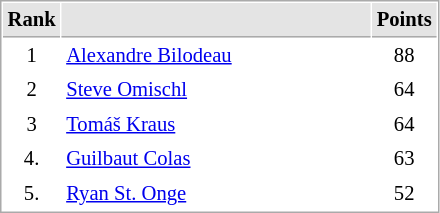<table cellspacing="1" cellpadding="3" style="border:1px solid #AAAAAA;font-size:86%">
<tr bgcolor="#E4E4E4">
<th style="border-bottom:1px solid #AAAAAA" width=10>Rank</th>
<th style="border-bottom:1px solid #AAAAAA" width=200></th>
<th style="border-bottom:1px solid #AAAAAA" width=20>Points</th>
</tr>
<tr>
<td align="center">1</td>
<td> <a href='#'>Alexandre Bilodeau</a></td>
<td align=center>88</td>
</tr>
<tr>
<td align="center">2</td>
<td> <a href='#'>Steve Omischl</a></td>
<td align=center>64</td>
</tr>
<tr>
<td align="center">3</td>
<td> <a href='#'>Tomáš Kraus</a></td>
<td align=center>64</td>
</tr>
<tr>
<td align="center">4.</td>
<td> <a href='#'>Guilbaut Colas</a></td>
<td align=center>63</td>
</tr>
<tr>
<td align="center">5.</td>
<td> <a href='#'>Ryan St. Onge</a></td>
<td align=center>52</td>
</tr>
</table>
